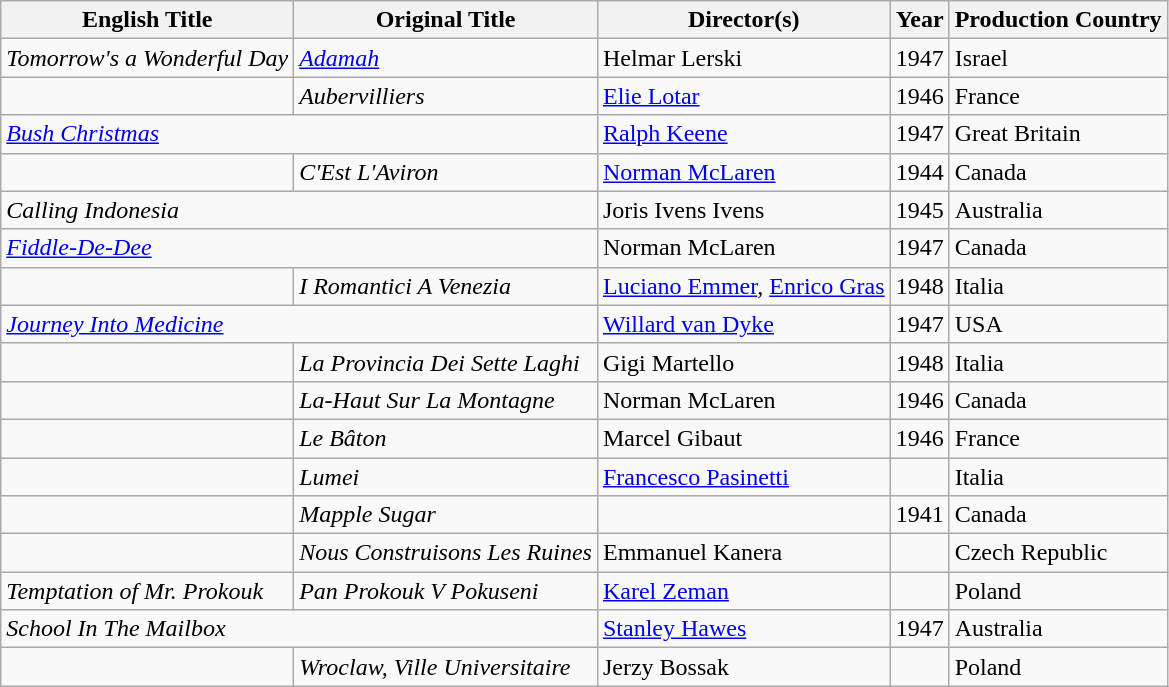<table class="wikitable sortable">
<tr>
<th>English Title</th>
<th>Original Title</th>
<th>Director(s)</th>
<th>Year</th>
<th>Production Country</th>
</tr>
<tr>
<td><em>Tomorrow's a Wonderful Day</em></td>
<td><em><a href='#'>Adamah</a></em></td>
<td>Helmar Lerski</td>
<td>1947</td>
<td>Israel</td>
</tr>
<tr>
<td></td>
<td><em>Aubervilliers</em></td>
<td><a href='#'>Elie Lotar</a></td>
<td>1946</td>
<td>France</td>
</tr>
<tr>
<td colspan="2"><em><a href='#'>Bush Christmas</a></em></td>
<td><a href='#'>Ralph Keene</a></td>
<td>1947</td>
<td>Great Britain</td>
</tr>
<tr>
<td></td>
<td><em>C'Est L'Aviron</em></td>
<td><a href='#'>Norman McLaren</a></td>
<td>1944</td>
<td>Canada</td>
</tr>
<tr>
<td colspan="2"><em>Calling Indonesia</em></td>
<td>Joris Ivens Ivens</td>
<td>1945</td>
<td>Australia</td>
</tr>
<tr>
<td colspan="2"><em><a href='#'>Fiddle-De-Dee</a></em></td>
<td>Norman McLaren</td>
<td>1947</td>
<td>Canada</td>
</tr>
<tr>
<td></td>
<td><em>I Romantici A Venezia</em></td>
<td><a href='#'>Luciano Emmer</a>, <a href='#'>Enrico Gras</a></td>
<td>1948</td>
<td>Italia</td>
</tr>
<tr>
<td colspan="2"><em><a href='#'>Journey Into Medicine</a></em></td>
<td><a href='#'>Willard van Dyke</a></td>
<td>1947</td>
<td>USA</td>
</tr>
<tr>
<td></td>
<td><em>La Provincia Dei Sette Laghi</em></td>
<td>Gigi Martello</td>
<td>1948</td>
<td>Italia</td>
</tr>
<tr>
<td></td>
<td><em>La-Haut Sur La Montagne</em></td>
<td>Norman McLaren</td>
<td>1946</td>
<td>Canada</td>
</tr>
<tr>
<td></td>
<td><em>Le Bâton</em></td>
<td>Marcel Gibaut</td>
<td>1946</td>
<td>France</td>
</tr>
<tr>
<td></td>
<td><em>Lumei</em></td>
<td><a href='#'>Francesco Pasinetti</a></td>
<td></td>
<td>Italia</td>
</tr>
<tr>
<td></td>
<td><em>Mapple Sugar</em></td>
<td></td>
<td>1941</td>
<td>Canada</td>
</tr>
<tr>
<td></td>
<td><em>Nous Construisons Les Ruines</em></td>
<td>Emmanuel Kanera</td>
<td></td>
<td>Czech Republic</td>
</tr>
<tr>
<td><em>Temptation of Mr. Prokouk</em></td>
<td><em>Pan Prokouk V Pokuseni</em></td>
<td><a href='#'>Karel Zeman</a></td>
<td></td>
<td>Poland</td>
</tr>
<tr>
<td colspan="2"><em>School In The Mailbox</em></td>
<td><a href='#'>Stanley Hawes</a></td>
<td>1947</td>
<td>Australia</td>
</tr>
<tr>
<td></td>
<td><em>Wroclaw, Ville Universitaire</em></td>
<td>Jerzy Bossak</td>
<td></td>
<td>Poland</td>
</tr>
</table>
